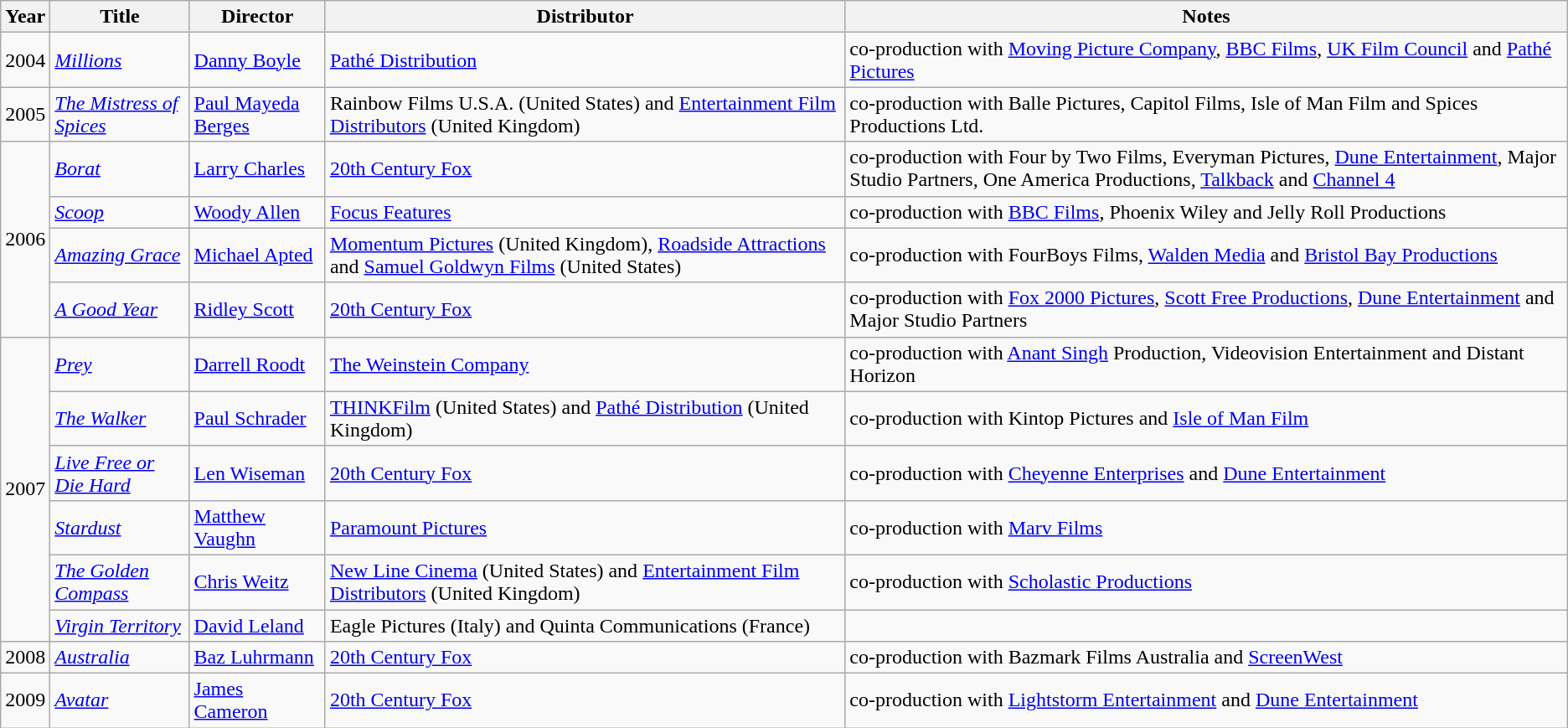<table class="wikitable sortable">
<tr>
<th>Year</th>
<th>Title</th>
<th>Director</th>
<th>Distributor</th>
<th>Notes</th>
</tr>
<tr>
<td>2004</td>
<td><em><a href='#'>Millions</a></em></td>
<td><a href='#'>Danny Boyle</a></td>
<td><a href='#'>Pathé Distribution</a></td>
<td>co-production with <a href='#'>Moving Picture Company</a>, <a href='#'>BBC Films</a>, <a href='#'>UK Film Council</a> and <a href='#'>Pathé Pictures</a></td>
</tr>
<tr>
<td>2005</td>
<td><em><a href='#'>The Mistress of Spices</a></em></td>
<td><a href='#'>Paul Mayeda Berges</a></td>
<td>Rainbow Films U.S.A. (United States) and <a href='#'>Entertainment Film Distributors</a> (United Kingdom)</td>
<td>co-production with Balle Pictures, Capitol Films, Isle of Man Film and Spices Productions Ltd.</td>
</tr>
<tr>
<td rowspan="4">2006</td>
<td><em><a href='#'>Borat</a></em></td>
<td><a href='#'>Larry Charles</a></td>
<td><a href='#'>20th Century Fox</a></td>
<td>co-production with Four by Two Films, Everyman Pictures, <a href='#'>Dune Entertainment</a>, Major Studio Partners, One America Productions, <a href='#'>Talkback</a> and <a href='#'>Channel 4</a></td>
</tr>
<tr>
<td><em><a href='#'>Scoop</a></em></td>
<td><a href='#'>Woody Allen</a></td>
<td><a href='#'>Focus Features</a></td>
<td>co-production with <a href='#'>BBC Films</a>, Phoenix Wiley and Jelly Roll Productions</td>
</tr>
<tr>
<td><em><a href='#'>Amazing Grace</a></em></td>
<td><a href='#'>Michael Apted</a></td>
<td><a href='#'>Momentum Pictures</a> (United Kingdom), <a href='#'>Roadside Attractions</a> and <a href='#'>Samuel Goldwyn Films</a> (United States)</td>
<td>co-production with FourBoys Films, <a href='#'>Walden Media</a> and <a href='#'>Bristol Bay Productions</a></td>
</tr>
<tr>
<td><em><a href='#'>A Good Year</a></em></td>
<td><a href='#'>Ridley Scott</a></td>
<td><a href='#'>20th Century Fox</a></td>
<td>co-production with <a href='#'>Fox 2000 Pictures</a>, <a href='#'>Scott Free Productions</a>, <a href='#'>Dune Entertainment</a> and Major Studio Partners</td>
</tr>
<tr>
<td rowspan="6">2007</td>
<td><em><a href='#'>Prey</a></em></td>
<td><a href='#'>Darrell Roodt</a></td>
<td><a href='#'>The Weinstein Company</a></td>
<td>co-production with <a href='#'>Anant Singh</a> Production, Videovision Entertainment and Distant Horizon</td>
</tr>
<tr>
<td><em><a href='#'>The Walker</a></em></td>
<td><a href='#'>Paul Schrader</a></td>
<td><a href='#'>THINKFilm</a> (United States) and <a href='#'>Pathé Distribution</a> (United Kingdom)</td>
<td>co-production with Kintop Pictures and <a href='#'>Isle of Man Film</a></td>
</tr>
<tr>
<td><em><a href='#'>Live Free or Die Hard</a></em></td>
<td><a href='#'>Len Wiseman</a></td>
<td><a href='#'>20th Century Fox</a></td>
<td>co-production with <a href='#'>Cheyenne Enterprises</a> and <a href='#'>Dune Entertainment</a></td>
</tr>
<tr>
<td><em><a href='#'>Stardust</a></em></td>
<td><a href='#'>Matthew Vaughn</a></td>
<td><a href='#'>Paramount Pictures</a></td>
<td>co-production with <a href='#'>Marv Films</a></td>
</tr>
<tr>
<td><em><a href='#'>The Golden Compass</a></em></td>
<td><a href='#'>Chris Weitz</a></td>
<td><a href='#'>New Line Cinema</a> (United States) and <a href='#'>Entertainment Film Distributors</a> (United Kingdom)</td>
<td>co-production with <a href='#'>Scholastic Productions</a></td>
</tr>
<tr>
<td><em><a href='#'>Virgin Territory</a></em></td>
<td><a href='#'>David Leland</a></td>
<td>Eagle Pictures (Italy) and Quinta Communications (France)</td>
<td></td>
</tr>
<tr>
<td>2008</td>
<td><em><a href='#'>Australia</a></em></td>
<td><a href='#'>Baz Luhrmann</a></td>
<td><a href='#'>20th Century Fox</a></td>
<td>co-production with Bazmark Films Australia and <a href='#'>ScreenWest</a></td>
</tr>
<tr>
<td>2009</td>
<td><em><a href='#'>Avatar</a></em></td>
<td><a href='#'>James Cameron</a></td>
<td><a href='#'>20th Century Fox</a></td>
<td>co-production with <a href='#'>Lightstorm Entertainment</a> and <a href='#'>Dune Entertainment</a></td>
</tr>
</table>
